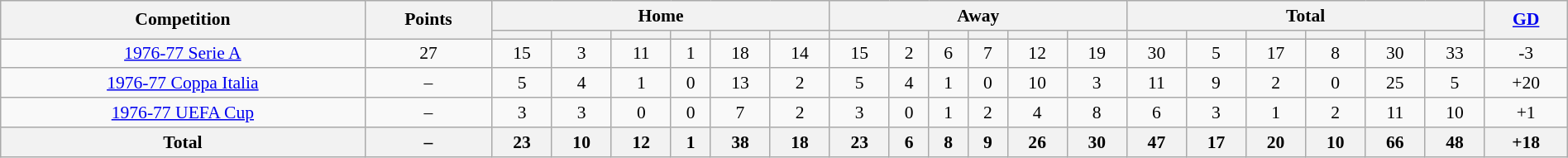<table class="wikitable" style="font-size:90%;width:100%;margin:auto;clear:both;text-align:center;">
<tr>
<th rowspan="2">Competition</th>
<th rowspan="2">Points</th>
<th colspan="6">Home</th>
<th colspan="6">Away</th>
<th colspan="6">Total</th>
<th rowspan="2"><a href='#'>GD</a></th>
</tr>
<tr>
<th></th>
<th></th>
<th></th>
<th></th>
<th></th>
<th></th>
<th></th>
<th></th>
<th></th>
<th></th>
<th></th>
<th></th>
<th></th>
<th></th>
<th></th>
<th></th>
<th></th>
<th></th>
</tr>
<tr>
<td><a href='#'>1976-77 Serie A</a></td>
<td>27</td>
<td>15</td>
<td>3</td>
<td>11</td>
<td>1</td>
<td>18</td>
<td>14</td>
<td>15</td>
<td>2</td>
<td>6</td>
<td>7</td>
<td>12</td>
<td>19</td>
<td>30</td>
<td>5</td>
<td>17</td>
<td>8</td>
<td>30</td>
<td>33</td>
<td>-3</td>
</tr>
<tr>
<td><a href='#'>1976-77 Coppa Italia</a></td>
<td>–</td>
<td>5</td>
<td>4</td>
<td>1</td>
<td>0</td>
<td>13</td>
<td>2</td>
<td>5</td>
<td>4</td>
<td>1</td>
<td>0</td>
<td>10</td>
<td>3</td>
<td>11</td>
<td>9</td>
<td>2</td>
<td>0</td>
<td>25</td>
<td>5</td>
<td>+20</td>
</tr>
<tr>
<td><a href='#'>1976-77 UEFA Cup</a></td>
<td>–</td>
<td>3</td>
<td>3</td>
<td>0</td>
<td>0</td>
<td>7</td>
<td>2</td>
<td>3</td>
<td>0</td>
<td>1</td>
<td>2</td>
<td>4</td>
<td>8</td>
<td>6</td>
<td>3</td>
<td>1</td>
<td>2</td>
<td>11</td>
<td>10</td>
<td>+1</td>
</tr>
<tr>
<th>Total</th>
<th>–</th>
<th>23</th>
<th>10</th>
<th>12</th>
<th>1</th>
<th>38</th>
<th>18</th>
<th>23</th>
<th>6</th>
<th>8</th>
<th>9</th>
<th>26</th>
<th>30</th>
<th>47</th>
<th>17</th>
<th>20</th>
<th>10</th>
<th>66</th>
<th>48</th>
<th>+18</th>
</tr>
</table>
